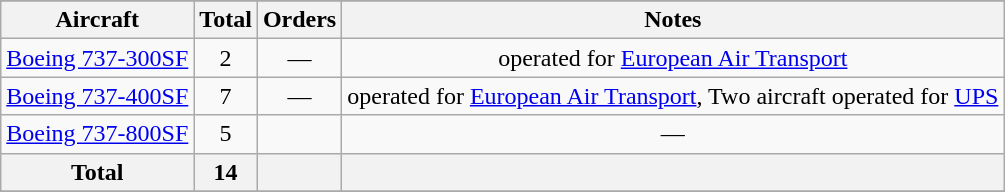<table class="wikitable" style="text-align:center;">
<tr>
</tr>
<tr>
<th>Aircraft</th>
<th>Total</th>
<th>Orders</th>
<th>Notes</th>
</tr>
<tr>
<td><a href='#'>Boeing 737-300SF</a></td>
<td>2</td>
<td>—</td>
<td>operated for <a href='#'>European Air Transport</a></td>
</tr>
<tr>
<td><a href='#'>Boeing 737-400SF</a></td>
<td>7</td>
<td>—</td>
<td>operated for <a href='#'>European Air Transport</a>, Two aircraft operated for <a href='#'>UPS</a></td>
</tr>
<tr>
<td><a href='#'>Boeing 737-800SF</a></td>
<td>5</td>
<td></td>
<td>—</td>
</tr>
<tr>
<th>Total</th>
<th>14</th>
<th></th>
<th colspan="6"></th>
</tr>
<tr>
</tr>
</table>
